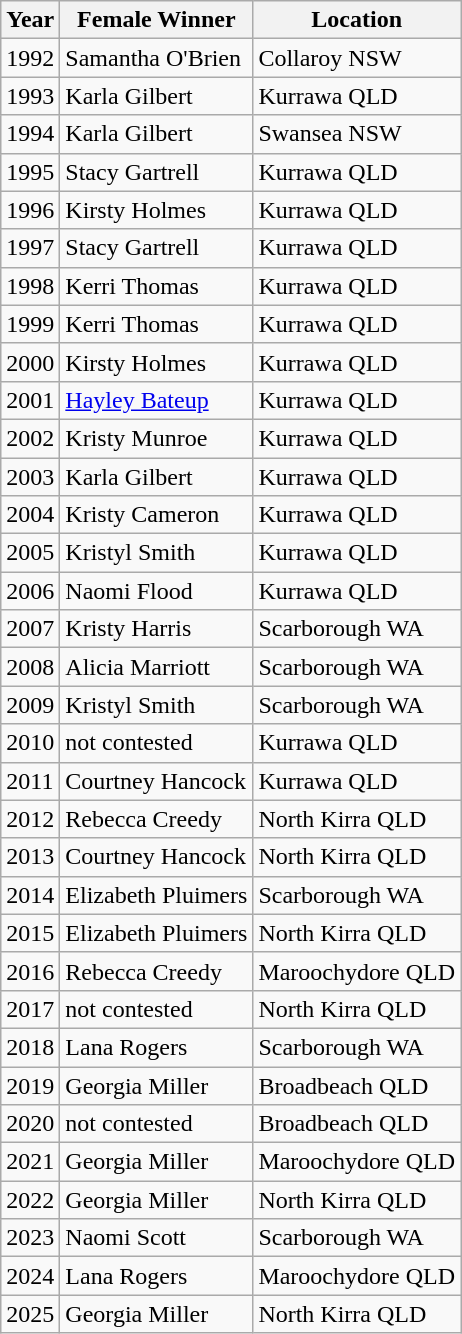<table class="wikitable">
<tr>
<th>Year</th>
<th>Female Winner</th>
<th>Location</th>
</tr>
<tr>
<td>1992</td>
<td>Samantha O'Brien</td>
<td>Collaroy NSW</td>
</tr>
<tr>
<td>1993</td>
<td>Karla Gilbert</td>
<td>Kurrawa QLD</td>
</tr>
<tr>
<td>1994</td>
<td>Karla Gilbert</td>
<td>Swansea NSW</td>
</tr>
<tr>
<td>1995</td>
<td>Stacy Gartrell</td>
<td>Kurrawa QLD</td>
</tr>
<tr>
<td>1996</td>
<td>Kirsty Holmes</td>
<td>Kurrawa QLD</td>
</tr>
<tr>
<td>1997</td>
<td>Stacy Gartrell</td>
<td>Kurrawa QLD</td>
</tr>
<tr>
<td>1998</td>
<td>Kerri Thomas</td>
<td>Kurrawa QLD</td>
</tr>
<tr>
<td>1999</td>
<td>Kerri Thomas</td>
<td>Kurrawa QLD</td>
</tr>
<tr>
<td>2000</td>
<td>Kirsty Holmes</td>
<td>Kurrawa QLD</td>
</tr>
<tr>
<td>2001</td>
<td><a href='#'>Hayley Bateup</a></td>
<td>Kurrawa QLD</td>
</tr>
<tr>
<td>2002</td>
<td>Kristy Munroe</td>
<td>Kurrawa QLD</td>
</tr>
<tr>
<td>2003</td>
<td>Karla Gilbert</td>
<td>Kurrawa QLD</td>
</tr>
<tr>
<td>2004</td>
<td>Kristy Cameron</td>
<td>Kurrawa QLD</td>
</tr>
<tr>
<td>2005</td>
<td>Kristyl Smith</td>
<td>Kurrawa QLD</td>
</tr>
<tr>
<td>2006</td>
<td>Naomi Flood</td>
<td>Kurrawa QLD</td>
</tr>
<tr>
<td>2007</td>
<td>Kristy Harris</td>
<td>Scarborough WA</td>
</tr>
<tr>
<td>2008</td>
<td>Alicia Marriott</td>
<td>Scarborough WA</td>
</tr>
<tr>
<td>2009</td>
<td>Kristyl Smith</td>
<td>Scarborough WA</td>
</tr>
<tr>
<td>2010</td>
<td>not contested</td>
<td>Kurrawa QLD</td>
</tr>
<tr>
<td>2011</td>
<td>Courtney Hancock</td>
<td>Kurrawa QLD</td>
</tr>
<tr>
<td>2012</td>
<td>Rebecca Creedy</td>
<td>North Kirra QLD</td>
</tr>
<tr>
<td>2013</td>
<td>Courtney Hancock</td>
<td>North Kirra QLD</td>
</tr>
<tr>
<td>2014</td>
<td>Elizabeth Pluimers</td>
<td>Scarborough WA</td>
</tr>
<tr>
<td>2015</td>
<td>Elizabeth Pluimers</td>
<td>North Kirra QLD</td>
</tr>
<tr>
<td>2016</td>
<td>Rebecca Creedy</td>
<td>Maroochydore QLD</td>
</tr>
<tr>
<td>2017</td>
<td>not contested</td>
<td>North Kirra QLD</td>
</tr>
<tr>
<td>2018</td>
<td>Lana Rogers</td>
<td>Scarborough WA</td>
</tr>
<tr>
<td>2019</td>
<td>Georgia Miller</td>
<td>Broadbeach QLD</td>
</tr>
<tr>
<td>2020</td>
<td>not contested</td>
<td>Broadbeach QLD</td>
</tr>
<tr>
<td>2021</td>
<td>Georgia Miller</td>
<td>Maroochydore QLD</td>
</tr>
<tr>
<td>2022</td>
<td>Georgia Miller</td>
<td>North Kirra QLD</td>
</tr>
<tr>
<td>2023</td>
<td>Naomi Scott</td>
<td>Scarborough WA</td>
</tr>
<tr>
<td>2024</td>
<td>Lana Rogers</td>
<td>Maroochydore QLD</td>
</tr>
<tr>
<td>2025</td>
<td>Georgia Miller</td>
<td>North Kirra QLD</td>
</tr>
</table>
